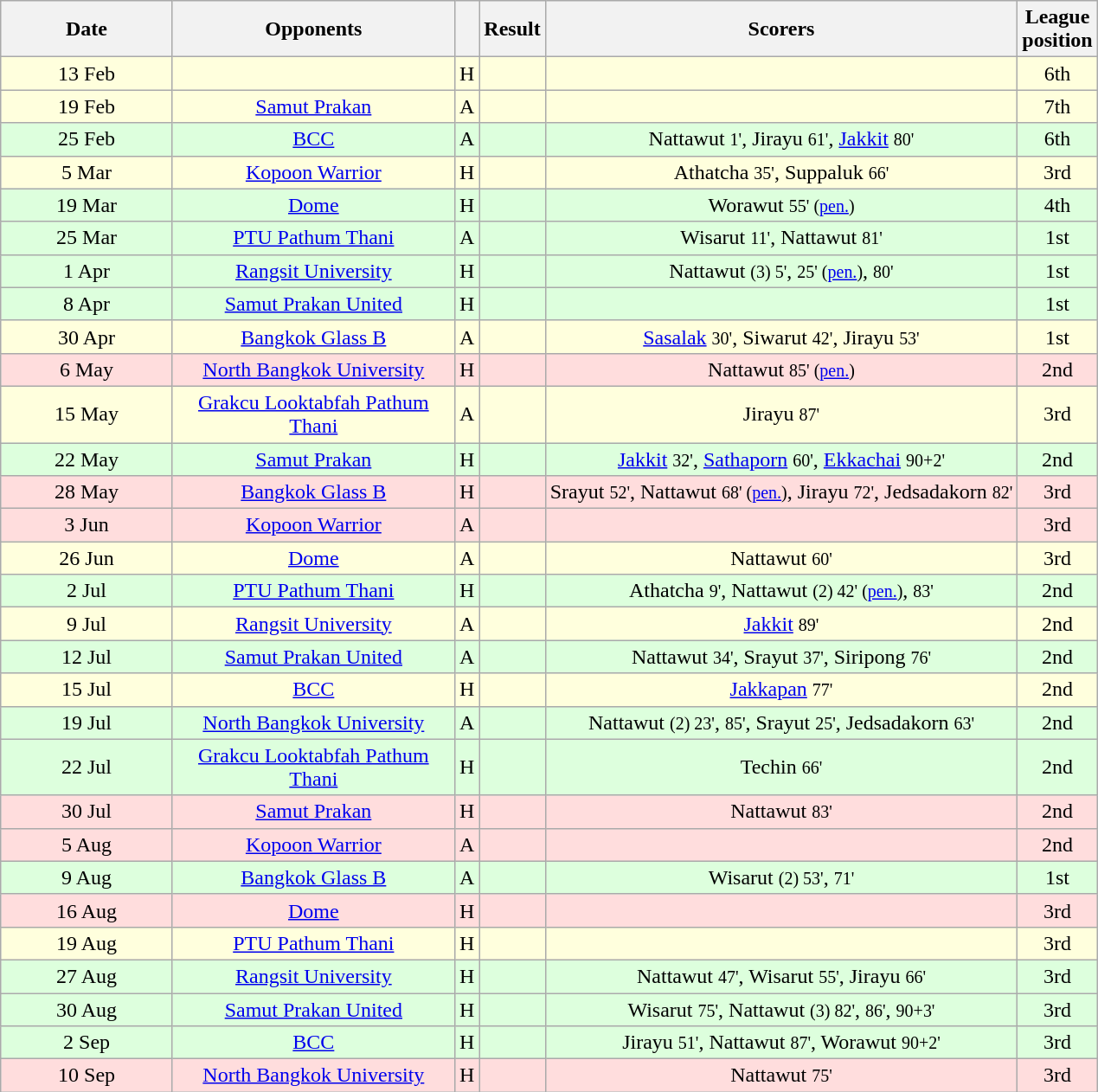<table class="wikitable" style="text-align:center">
<tr>
<th width="125">Date<br></th>
<th width="210">Opponents</th>
<th></th>
<th>Result<br></th>
<th>Scorers</th>
<th>League<br>position</th>
</tr>
<tr bgcolor="#ffffdd">
<td>13 Feb</td>
<td></td>
<td>H</td>
<td> </td>
<td></td>
<td>6th</td>
</tr>
<tr bgcolor="#ffffdd">
<td>19 Feb</td>
<td><a href='#'>Samut Prakan</a></td>
<td>A</td>
<td></td>
<td></td>
<td>7th</td>
</tr>
<tr bgcolor="#ddffdd">
<td>25 Feb</td>
<td><a href='#'>BCC</a></td>
<td>A</td>
<td></td>
<td>Nattawut <small>1'</small>, Jirayu <small>61'</small>, <a href='#'>Jakkit</a> <small>80'</small></td>
<td>6th</td>
</tr>
<tr bgcolor="#ffffdd">
<td>5 Mar</td>
<td><a href='#'>Kopoon Warrior</a></td>
<td>H</td>
<td></td>
<td>Athatcha <small>35'</small>, Suppaluk <small>66'</small></td>
<td>3rd</td>
</tr>
<tr bgcolor="#ddffdd">
<td>19 Mar</td>
<td><a href='#'>Dome</a></td>
<td>H</td>
<td></td>
<td>Worawut <small>55' (<a href='#'>pen.</a>)</small></td>
<td>4th</td>
</tr>
<tr bgcolor="#ddffdd">
<td>25 Mar</td>
<td><a href='#'>PTU Pathum Thani</a></td>
<td>A</td>
<td></td>
<td>Wisarut <small>11'</small>, Nattawut <small>81'</small></td>
<td>1st</td>
</tr>
<tr bgcolor="#ddffdd">
<td>1 Apr</td>
<td><a href='#'>Rangsit University</a></td>
<td>H</td>
<td></td>
<td>Nattawut <small>(3) 5'</small>, <small>25' (<a href='#'>pen.</a>)</small>, <small>80'</small></td>
<td>1st</td>
</tr>
<tr bgcolor="#ddffdd">
<td>8 Apr</td>
<td><a href='#'>Samut Prakan United</a></td>
<td>H</td>
<td></td>
<td></td>
<td>1st</td>
</tr>
<tr bgcolor="#ffffdd">
<td>30 Apr</td>
<td><a href='#'>Bangkok Glass B</a></td>
<td>A</td>
<td></td>
<td><a href='#'>Sasalak</a> <small>30'</small>, Siwarut <small>42'</small>, Jirayu <small>53'</small></td>
<td>1st</td>
</tr>
<tr bgcolor="#ffdddd">
<td>6 May</td>
<td><a href='#'>North Bangkok University</a></td>
<td>H</td>
<td></td>
<td>Nattawut <small>85' (<a href='#'>pen.</a>)</small></td>
<td>2nd</td>
</tr>
<tr bgcolor="#ffffdd">
<td>15 May</td>
<td><a href='#'>Grakcu Looktabfah Pathum Thani</a></td>
<td>A</td>
<td></td>
<td>Jirayu <small>87'</small></td>
<td>3rd</td>
</tr>
<tr bgcolor="#ddffdd">
<td>22 May</td>
<td><a href='#'>Samut Prakan</a></td>
<td>H</td>
<td></td>
<td><a href='#'>Jakkit</a> <small>32'</small>, <a href='#'>Sathaporn</a> <small>60'</small>, <a href='#'>Ekkachai</a> <small>90+2'</small></td>
<td>2nd</td>
</tr>
<tr bgcolor="#ffdddd">
<td>28 May</td>
<td><a href='#'>Bangkok Glass B</a></td>
<td>H</td>
<td></td>
<td>Srayut <small>52'</small>, Nattawut <small>68' (<a href='#'>pen.</a>)</small>, Jirayu <small>72'</small>, Jedsadakorn <small>82'</small></td>
<td>3rd</td>
</tr>
<tr bgcolor="#ffdddd">
<td>3 Jun</td>
<td><a href='#'>Kopoon Warrior</a></td>
<td>A</td>
<td></td>
<td></td>
<td>3rd</td>
</tr>
<tr bgcolor="#ffffdd">
<td>26 Jun</td>
<td><a href='#'>Dome</a></td>
<td>A</td>
<td></td>
<td>Nattawut <small>60'</small></td>
<td>3rd</td>
</tr>
<tr bgcolor="#ddffdd">
<td>2 Jul</td>
<td><a href='#'>PTU Pathum Thani</a></td>
<td>H</td>
<td></td>
<td>Athatcha <small>9'</small>, Nattawut <small>(2) 42' (<a href='#'>pen.</a>)</small>, <small>83'</small></td>
<td>2nd</td>
</tr>
<tr bgcolor="#ffffdd">
<td>9 Jul</td>
<td><a href='#'>Rangsit University</a></td>
<td>A</td>
<td></td>
<td><a href='#'>Jakkit</a> <small>89'</small></td>
<td>2nd</td>
</tr>
<tr bgcolor="#ddffdd">
<td>12 Jul</td>
<td><a href='#'>Samut Prakan United</a></td>
<td>A</td>
<td></td>
<td>Nattawut <small>34'</small>, Srayut <small>37'</small>, Siripong <small>76'</small></td>
<td>2nd</td>
</tr>
<tr bgcolor="#ffffdd">
<td>15 Jul</td>
<td><a href='#'>BCC</a></td>
<td>H</td>
<td></td>
<td><a href='#'>Jakkapan</a> <small>77'</small></td>
<td>2nd</td>
</tr>
<tr bgcolor="#ddffdd">
<td>19 Jul</td>
<td><a href='#'>North Bangkok University</a></td>
<td>A</td>
<td></td>
<td>Nattawut <small>(2) 23'</small>, <small>85'</small>, Srayut <small>25'</small>, Jedsadakorn <small>63'</small></td>
<td>2nd</td>
</tr>
<tr bgcolor="#ddffdd">
<td>22 Jul</td>
<td><a href='#'>Grakcu Looktabfah Pathum Thani</a></td>
<td>H</td>
<td></td>
<td>Techin <small>66'</small></td>
<td>2nd</td>
</tr>
<tr bgcolor="#ffdddd">
<td>30 Jul</td>
<td><a href='#'>Samut Prakan</a></td>
<td>H</td>
<td> </td>
<td>Nattawut <small>83'</small></td>
<td>2nd</td>
</tr>
<tr bgcolor="#ffdddd">
<td>5 Aug</td>
<td><a href='#'>Kopoon Warrior</a></td>
<td>A</td>
<td> </td>
<td></td>
<td>2nd</td>
</tr>
<tr bgcolor="#ddffdd">
<td>9 Aug</td>
<td><a href='#'>Bangkok Glass B</a></td>
<td>A</td>
<td> </td>
<td>Wisarut <small>(2) 53'</small>, <small>71'</small></td>
<td>1st</td>
</tr>
<tr bgcolor="#ffdddd">
<td>16 Aug</td>
<td><a href='#'>Dome</a></td>
<td>H</td>
<td> </td>
<td></td>
<td>3rd</td>
</tr>
<tr bgcolor="#ffffdd">
<td>19 Aug</td>
<td><a href='#'>PTU Pathum Thani</a></td>
<td>H</td>
<td> </td>
<td></td>
<td>3rd</td>
</tr>
<tr bgcolor="#ddffdd">
<td>27 Aug</td>
<td><a href='#'>Rangsit University</a></td>
<td>H</td>
<td> </td>
<td>Nattawut <small>47'</small>, Wisarut <small>55'</small>, Jirayu <small>66'</small></td>
<td>3rd</td>
</tr>
<tr bgcolor="#ddffdd">
<td>30 Aug</td>
<td><a href='#'>Samut Prakan United</a></td>
<td>H</td>
<td> </td>
<td>Wisarut <small>75'</small>, Nattawut <small>(3) 82'</small>, <small>86'</small>, <small>90+3'</small></td>
<td>3rd</td>
</tr>
<tr bgcolor="#ddffdd">
<td>2 Sep</td>
<td><a href='#'>BCC</a></td>
<td>H</td>
<td> </td>
<td>Jirayu <small>51'</small>, Nattawut <small>87'</small>, Worawut <small>90+2'</small></td>
<td>3rd</td>
</tr>
<tr bgcolor="#ffdddd">
<td>10 Sep</td>
<td><a href='#'>North Bangkok University</a></td>
<td>H</td>
<td> </td>
<td>Nattawut <small>75'</small></td>
<td>3rd</td>
</tr>
</table>
